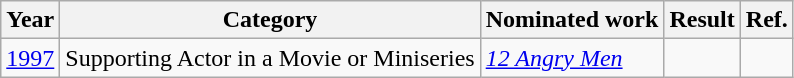<table class="wikitable">
<tr>
<th>Year</th>
<th>Category</th>
<th>Nominated work</th>
<th>Result</th>
<th>Ref.</th>
</tr>
<tr>
<td><a href='#'>1997</a></td>
<td>Supporting Actor in a Movie or Miniseries</td>
<td><em><a href='#'>12 Angry Men</a></em></td>
<td></td>
<td align="center"></td>
</tr>
</table>
